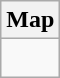<table class="wikitable">
<tr>
<th>Map</th>
</tr>
<tr>
<td align="center"><div><br>













</div></td>
</tr>
</table>
